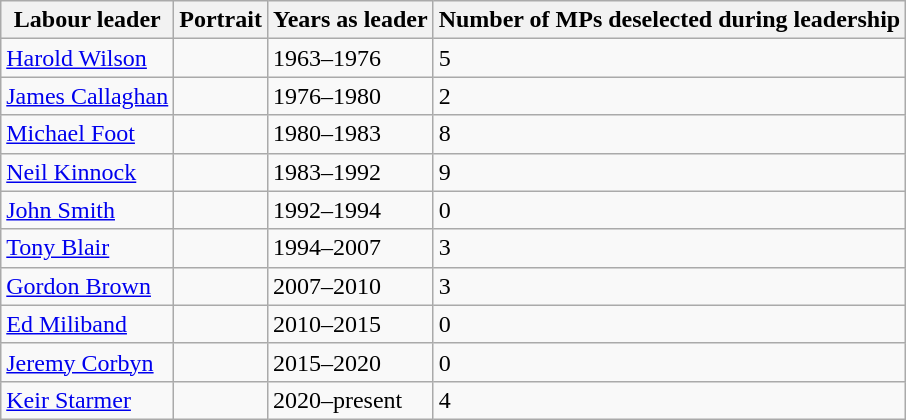<table class="wikitable sortable">
<tr>
<th>Labour leader</th>
<th>Portrait</th>
<th>Years as leader</th>
<th>Number of MPs deselected during leadership</th>
</tr>
<tr>
<td><a href='#'>Harold Wilson</a></td>
<td></td>
<td>1963–1976</td>
<td>5</td>
</tr>
<tr>
<td><a href='#'>James Callaghan</a></td>
<td></td>
<td>1976–1980</td>
<td>2</td>
</tr>
<tr>
<td><a href='#'>Michael Foot</a></td>
<td></td>
<td>1980–1983</td>
<td>8</td>
</tr>
<tr>
<td><a href='#'>Neil Kinnock</a></td>
<td></td>
<td>1983–1992</td>
<td>9</td>
</tr>
<tr>
<td><a href='#'>John Smith</a></td>
<td></td>
<td>1992–1994</td>
<td>0</td>
</tr>
<tr>
<td><a href='#'>Tony Blair</a></td>
<td></td>
<td>1994–2007</td>
<td>3</td>
</tr>
<tr>
<td><a href='#'>Gordon Brown</a></td>
<td></td>
<td>2007–2010</td>
<td>3</td>
</tr>
<tr>
<td><a href='#'>Ed Miliband</a></td>
<td></td>
<td>2010–2015</td>
<td>0</td>
</tr>
<tr>
<td><a href='#'>Jeremy Corbyn</a></td>
<td></td>
<td>2015–2020</td>
<td>0</td>
</tr>
<tr>
<td><a href='#'>Keir Starmer</a></td>
<td></td>
<td>2020–present</td>
<td>4</td>
</tr>
</table>
